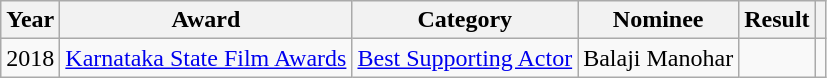<table class="wikitable sortable">
<tr>
<th>Year</th>
<th>Award</th>
<th>Category</th>
<th>Nominee</th>
<th>Result</th>
<th scope="col" class="unsortable"></th>
</tr>
<tr>
<td>2018</td>
<td><a href='#'>Karnataka State Film Awards</a></td>
<td><a href='#'>Best Supporting Actor</a></td>
<td>Balaji Manohar</td>
<td></td>
<td style="text-align:center;"></td>
</tr>
</table>
